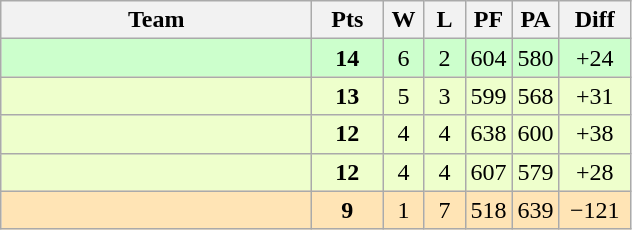<table class=wikitable style="text-align:center">
<tr>
<th width=200>Team</th>
<th width=40>Pts</th>
<th width=20>W</th>
<th width=20>L</th>
<th width=20>PF</th>
<th width=20>PA</th>
<th width=40>Diff</th>
</tr>
<tr style="background:#cfc;">
<td style="text-align:left"></td>
<td><strong>14</strong></td>
<td>6</td>
<td>2</td>
<td>604</td>
<td>580</td>
<td>+24</td>
</tr>
<tr style="background:#efc;">
<td style="text-align:left"></td>
<td><strong>13</strong></td>
<td>5</td>
<td>3</td>
<td>599</td>
<td>568</td>
<td>+31</td>
</tr>
<tr style="background:#efc;">
<td style="text-align:left"></td>
<td><strong>12</strong></td>
<td>4</td>
<td>4</td>
<td>638</td>
<td>600</td>
<td>+38</td>
</tr>
<tr style="background:#efc;">
<td style="text-align:left"></td>
<td><strong>12</strong></td>
<td>4</td>
<td>4</td>
<td>607</td>
<td>579</td>
<td>+28</td>
</tr>
<tr style="background:moccasin;">
<td style="text-align:left"></td>
<td><strong>9</strong></td>
<td>1</td>
<td>7</td>
<td>518</td>
<td>639</td>
<td>−121</td>
</tr>
</table>
